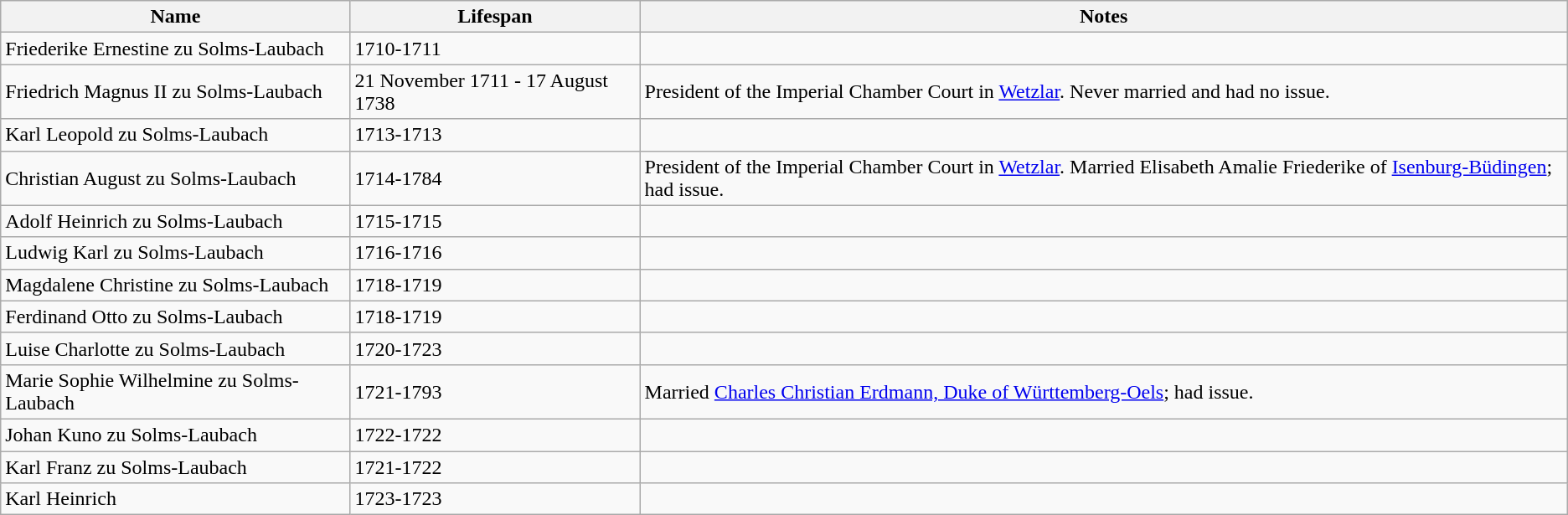<table class="wikitable">
<tr>
<th>Name</th>
<th>Lifespan</th>
<th>Notes</th>
</tr>
<tr>
<td>Friederike Ernestine zu Solms-Laubach</td>
<td>1710-1711</td>
<td></td>
</tr>
<tr>
<td>Friedrich Magnus II zu Solms-Laubach</td>
<td>21 November 1711 - 17 August 1738</td>
<td>President of the Imperial Chamber Court in <a href='#'>Wetzlar</a>. Never married and had no issue.</td>
</tr>
<tr>
<td>Karl Leopold zu Solms-Laubach</td>
<td>1713-1713</td>
<td></td>
</tr>
<tr>
<td>Christian August zu Solms-Laubach</td>
<td>1714-1784</td>
<td>President of the Imperial Chamber Court in <a href='#'>Wetzlar</a>. Married Elisabeth Amalie Friederike of <a href='#'>Isenburg-Büdingen</a>; had issue.</td>
</tr>
<tr>
<td>Adolf Heinrich zu Solms-Laubach</td>
<td>1715-1715</td>
<td></td>
</tr>
<tr>
<td>Ludwig Karl zu Solms-Laubach</td>
<td>1716-1716</td>
<td></td>
</tr>
<tr>
<td>Magdalene Christine zu Solms-Laubach</td>
<td>1718-1719</td>
<td></td>
</tr>
<tr>
<td>Ferdinand Otto zu Solms-Laubach</td>
<td>1718-1719</td>
<td></td>
</tr>
<tr>
<td>Luise Charlotte zu Solms-Laubach</td>
<td>1720-1723</td>
<td></td>
</tr>
<tr>
<td>Marie Sophie Wilhelmine zu Solms-Laubach</td>
<td>1721-1793</td>
<td>Married <a href='#'>Charles Christian Erdmann, Duke of Württemberg-Oels</a>; had issue.</td>
</tr>
<tr>
<td>Johan Kuno zu Solms-Laubach</td>
<td>1722-1722</td>
<td></td>
</tr>
<tr>
<td>Karl Franz zu Solms-Laubach</td>
<td>1721-1722</td>
<td></td>
</tr>
<tr>
<td>Karl Heinrich</td>
<td>1723-1723</td>
<td></td>
</tr>
</table>
